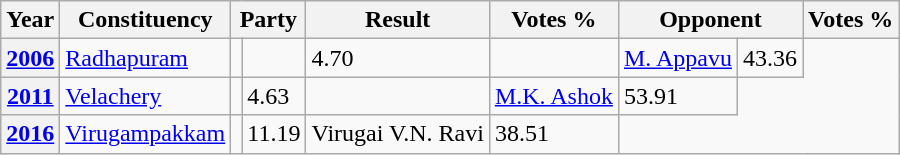<table class="sortable wikitable">
<tr>
<th>Year</th>
<th>Constituency</th>
<th colspan="2">Party</th>
<th>Result</th>
<th>Votes %</th>
<th colspan="3">Opponent</th>
<th>Votes %</th>
</tr>
<tr>
<th><a href='#'>2006</a></th>
<td><a href='#'>Radhapuram</a></td>
<td></td>
<td></td>
<td>4.70</td>
<td></td>
<td><a href='#'>M. Appavu</a></td>
<td>43.36</td>
</tr>
<tr>
<th><a href='#'>2011</a></th>
<td><a href='#'>Velachery</a></td>
<td></td>
<td>4.63</td>
<td></td>
<td><a href='#'>M.K. Ashok</a></td>
<td>53.91</td>
</tr>
<tr>
<th><a href='#'>2016</a></th>
<td><a href='#'>Virugampakkam</a></td>
<td></td>
<td>11.19</td>
<td>Virugai V.N. Ravi</td>
<td>38.51</td>
</tr>
</table>
